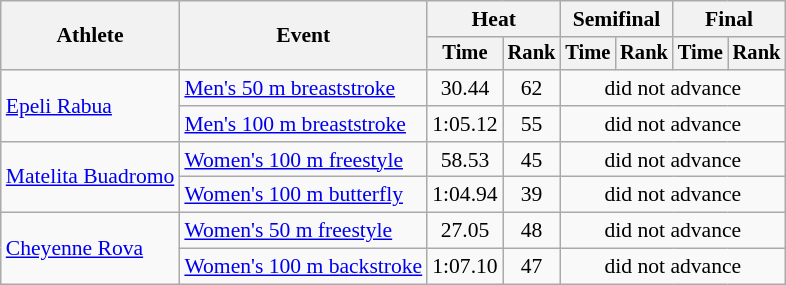<table class=wikitable style="font-size:90%">
<tr>
<th rowspan="2">Athlete</th>
<th rowspan="2">Event</th>
<th colspan="2">Heat</th>
<th colspan="2">Semifinal</th>
<th colspan="2">Final</th>
</tr>
<tr style="font-size:95%">
<th>Time</th>
<th>Rank</th>
<th>Time</th>
<th>Rank</th>
<th>Time</th>
<th>Rank</th>
</tr>
<tr align=center>
<td align=left rowspan=2><a href='#'>Epeli Rabua</a></td>
<td align=left><a href='#'>Men's 50 m breaststroke</a></td>
<td>30.44</td>
<td>62</td>
<td colspan=4>did not advance</td>
</tr>
<tr align=center>
<td align=left><a href='#'>Men's 100 m breaststroke</a></td>
<td>1:05.12</td>
<td>55</td>
<td colspan=4>did not advance</td>
</tr>
<tr align=center>
<td align=left rowspan=2><a href='#'>Matelita Buadromo</a></td>
<td align=left><a href='#'>Women's 100 m freestyle</a></td>
<td>58.53</td>
<td>45</td>
<td colspan=4>did not advance</td>
</tr>
<tr align=center>
<td align=left><a href='#'>Women's 100 m butterfly</a></td>
<td>1:04.94</td>
<td>39</td>
<td colspan=4>did not advance</td>
</tr>
<tr align=center>
<td align=left rowspan=2><a href='#'>Cheyenne Rova</a></td>
<td align=left><a href='#'>Women's 50 m freestyle</a></td>
<td>27.05</td>
<td>48</td>
<td colspan=4>did not advance</td>
</tr>
<tr align=center>
<td align=left><a href='#'>Women's 100 m backstroke</a></td>
<td>1:07.10</td>
<td>47</td>
<td colspan=4>did not advance</td>
</tr>
</table>
